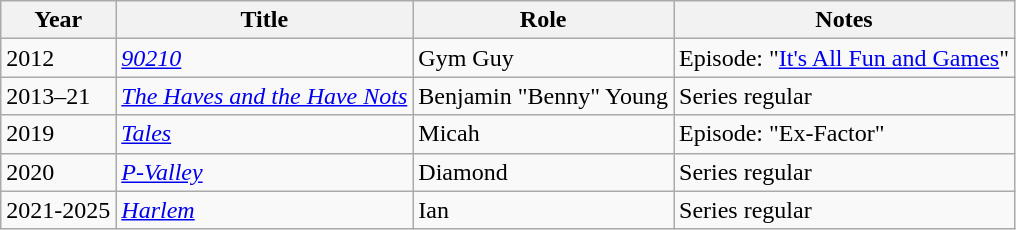<table class="wikitable sortable">
<tr>
<th>Year</th>
<th>Title</th>
<th>Role</th>
<th class="unsortable">Notes</th>
</tr>
<tr>
<td>2012</td>
<td><em><a href='#'>90210</a></em></td>
<td>Gym Guy</td>
<td>Episode: "<a href='#'>It's All Fun and Games</a>"</td>
</tr>
<tr>
<td>2013–21</td>
<td><em><a href='#'>The Haves and the Have Nots</a></em></td>
<td>Benjamin "Benny" Young</td>
<td>Series regular</td>
</tr>
<tr>
<td>2019</td>
<td><em><a href='#'>Tales</a></em></td>
<td>Micah</td>
<td>Episode: "Ex-Factor"</td>
</tr>
<tr>
<td>2020</td>
<td><em><a href='#'>P-Valley</a></em></td>
<td>Diamond</td>
<td>Series regular</td>
</tr>
<tr>
<td>2021-2025</td>
<td><em><a href='#'>Harlem</a></em></td>
<td>Ian</td>
<td>Series regular</td>
</tr>
</table>
